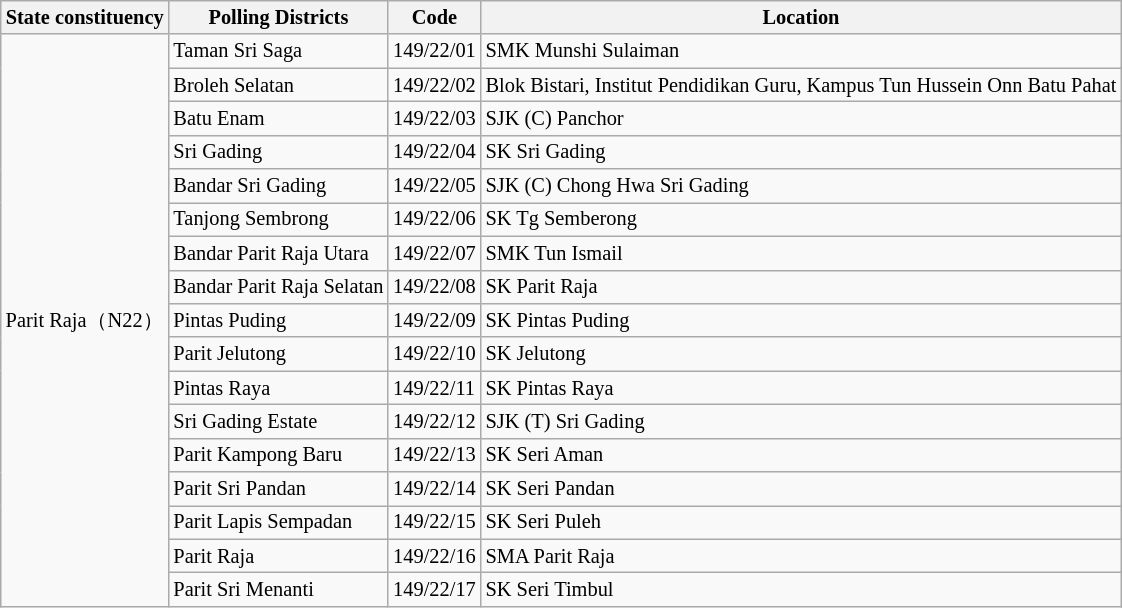<table class="wikitable sortable mw-collapsible" style="white-space:nowrap;font-size:85%">
<tr>
<th>State constituency</th>
<th>Polling Districts</th>
<th>Code</th>
<th>Location</th>
</tr>
<tr>
<td rowspan="17">Parit Raja（N22）</td>
<td>Taman Sri Saga</td>
<td>149/22/01</td>
<td>SMK Munshi Sulaiman</td>
</tr>
<tr>
<td>Broleh Selatan</td>
<td>149/22/02</td>
<td>Blok Bistari, Institut Pendidikan Guru, Kampus  Tun Hussein Onn Batu Pahat</td>
</tr>
<tr>
<td>Batu Enam</td>
<td>149/22/03</td>
<td>SJK (C) Panchor</td>
</tr>
<tr>
<td>Sri Gading</td>
<td>149/22/04</td>
<td>SK Sri Gading</td>
</tr>
<tr>
<td>Bandar Sri Gading</td>
<td>149/22/05</td>
<td>SJK (C) Chong Hwa Sri Gading</td>
</tr>
<tr>
<td>Tanjong Sembrong</td>
<td>149/22/06</td>
<td>SK Tg Semberong</td>
</tr>
<tr>
<td>Bandar Parit Raja Utara</td>
<td>149/22/07</td>
<td>SMK Tun Ismail</td>
</tr>
<tr>
<td>Bandar Parit Raja Selatan</td>
<td>149/22/08</td>
<td>SK Parit Raja</td>
</tr>
<tr>
<td>Pintas Puding</td>
<td>149/22/09</td>
<td>SK Pintas Puding</td>
</tr>
<tr>
<td>Parit Jelutong</td>
<td>149/22/10</td>
<td>SK Jelutong</td>
</tr>
<tr>
<td>Pintas Raya</td>
<td>149/22/11</td>
<td>SK Pintas Raya</td>
</tr>
<tr>
<td>Sri Gading Estate</td>
<td>149/22/12</td>
<td>SJK (T) Sri Gading</td>
</tr>
<tr>
<td>Parit Kampong Baru</td>
<td>149/22/13</td>
<td>SK Seri Aman</td>
</tr>
<tr>
<td>Parit Sri Pandan</td>
<td>149/22/14</td>
<td>SK Seri Pandan</td>
</tr>
<tr>
<td>Parit Lapis Sempadan</td>
<td>149/22/15</td>
<td>SK Seri Puleh</td>
</tr>
<tr>
<td>Parit Raja</td>
<td>149/22/16</td>
<td>SMA Parit Raja</td>
</tr>
<tr>
<td>Parit Sri Menanti</td>
<td>149/22/17</td>
<td>SK Seri Timbul</td>
</tr>
</table>
